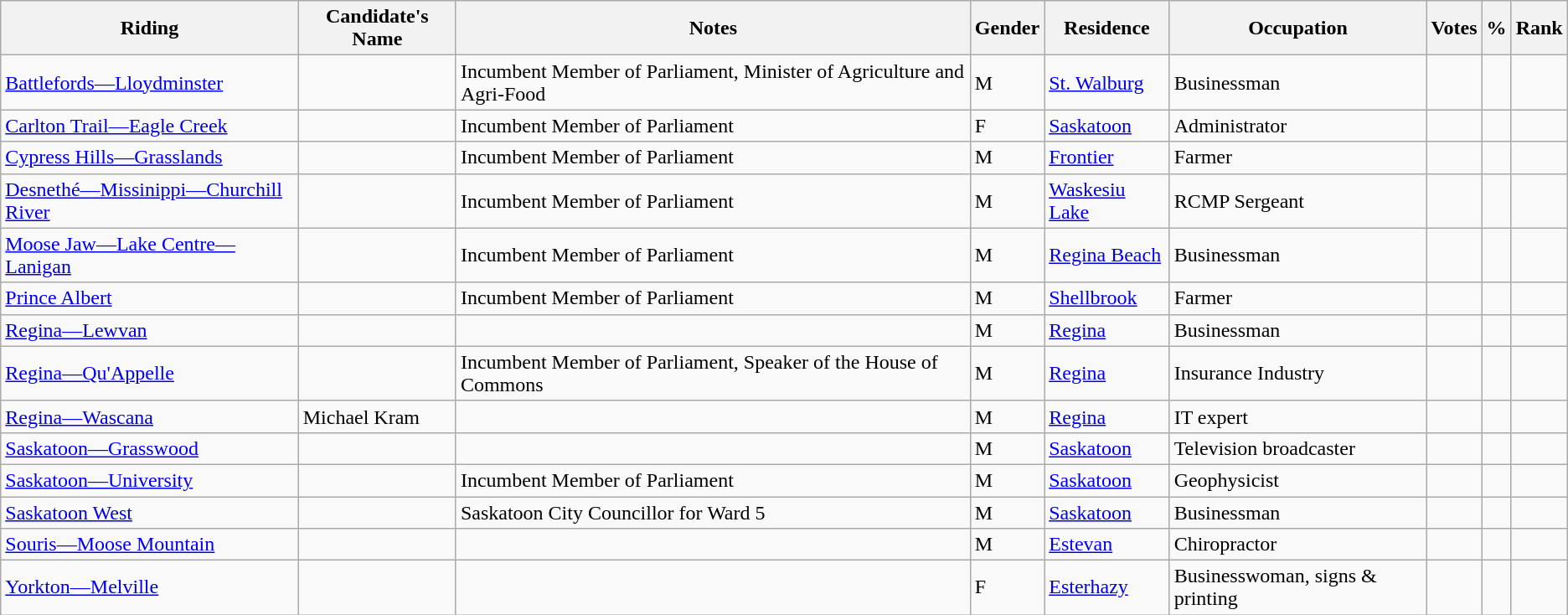<table class="wikitable sortable">
<tr>
<th>Riding<br></th>
<th>Candidate's Name</th>
<th>Notes</th>
<th>Gender</th>
<th>Residence</th>
<th>Occupation</th>
<th>Votes</th>
<th>%</th>
<th>Rank</th>
</tr>
<tr>
<td><a href='#'>Battlefords—Lloydminster</a></td>
<td></td>
<td>Incumbent Member of Parliament, Minister of Agriculture and Agri-Food</td>
<td>M</td>
<td><a href='#'>St. Walburg</a></td>
<td>Businessman</td>
<td></td>
<td></td>
<td></td>
</tr>
<tr>
<td><a href='#'>Carlton Trail—Eagle Creek</a></td>
<td></td>
<td>Incumbent Member of Parliament</td>
<td>F</td>
<td><a href='#'>Saskatoon</a></td>
<td>Administrator</td>
<td></td>
<td></td>
<td></td>
</tr>
<tr>
<td><a href='#'>Cypress Hills—Grasslands</a></td>
<td></td>
<td>Incumbent Member of Parliament</td>
<td>M</td>
<td><a href='#'>Frontier</a></td>
<td>Farmer</td>
<td></td>
<td></td>
<td></td>
</tr>
<tr>
<td><a href='#'>Desnethé—Missinippi—Churchill River</a></td>
<td></td>
<td>Incumbent Member of Parliament</td>
<td>M</td>
<td><a href='#'>Waskesiu Lake</a></td>
<td>RCMP Sergeant</td>
<td></td>
<td></td>
<td></td>
</tr>
<tr>
<td><a href='#'>Moose Jaw—Lake Centre—Lanigan</a></td>
<td></td>
<td>Incumbent Member of Parliament</td>
<td>M</td>
<td><a href='#'>Regina Beach</a></td>
<td>Businessman</td>
<td></td>
<td></td>
<td></td>
</tr>
<tr>
<td><a href='#'>Prince Albert</a></td>
<td></td>
<td>Incumbent Member of Parliament</td>
<td>M</td>
<td><a href='#'>Shellbrook</a></td>
<td>Farmer</td>
<td></td>
<td></td>
<td></td>
</tr>
<tr>
<td><a href='#'>Regina—Lewvan</a></td>
<td></td>
<td></td>
<td>M</td>
<td><a href='#'>Regina</a></td>
<td>Businessman</td>
<td></td>
<td></td>
<td></td>
</tr>
<tr>
<td><a href='#'>Regina—Qu'Appelle</a></td>
<td></td>
<td>Incumbent Member of Parliament, Speaker of the House of Commons</td>
<td>M</td>
<td><a href='#'>Regina</a></td>
<td>Insurance Industry</td>
<td></td>
<td></td>
<td></td>
</tr>
<tr>
<td><a href='#'>Regina—Wascana</a></td>
<td>Michael Kram</td>
<td></td>
<td>M</td>
<td><a href='#'>Regina</a></td>
<td>IT expert</td>
<td></td>
<td></td>
<td></td>
</tr>
<tr>
<td><a href='#'>Saskatoon—Grasswood</a></td>
<td></td>
<td></td>
<td>M</td>
<td><a href='#'>Saskatoon</a></td>
<td>Television broadcaster</td>
<td></td>
<td></td>
<td></td>
</tr>
<tr>
<td><a href='#'>Saskatoon—University</a></td>
<td></td>
<td>Incumbent Member of Parliament</td>
<td>M</td>
<td><a href='#'>Saskatoon</a></td>
<td>Geophysicist</td>
<td></td>
<td></td>
<td></td>
</tr>
<tr>
<td><a href='#'>Saskatoon West</a></td>
<td></td>
<td>Saskatoon City Councillor for Ward 5</td>
<td>M</td>
<td><a href='#'>Saskatoon</a></td>
<td>Businessman</td>
<td></td>
<td></td>
<td></td>
</tr>
<tr>
<td><a href='#'>Souris—Moose Mountain</a></td>
<td></td>
<td></td>
<td>M</td>
<td><a href='#'>Estevan</a></td>
<td>Chiropractor</td>
<td></td>
<td></td>
<td></td>
</tr>
<tr>
<td><a href='#'>Yorkton—Melville</a></td>
<td></td>
<td></td>
<td>F</td>
<td><a href='#'>Esterhazy</a></td>
<td>Businesswoman, signs & printing</td>
<td></td>
<td></td>
<td></td>
</tr>
</table>
